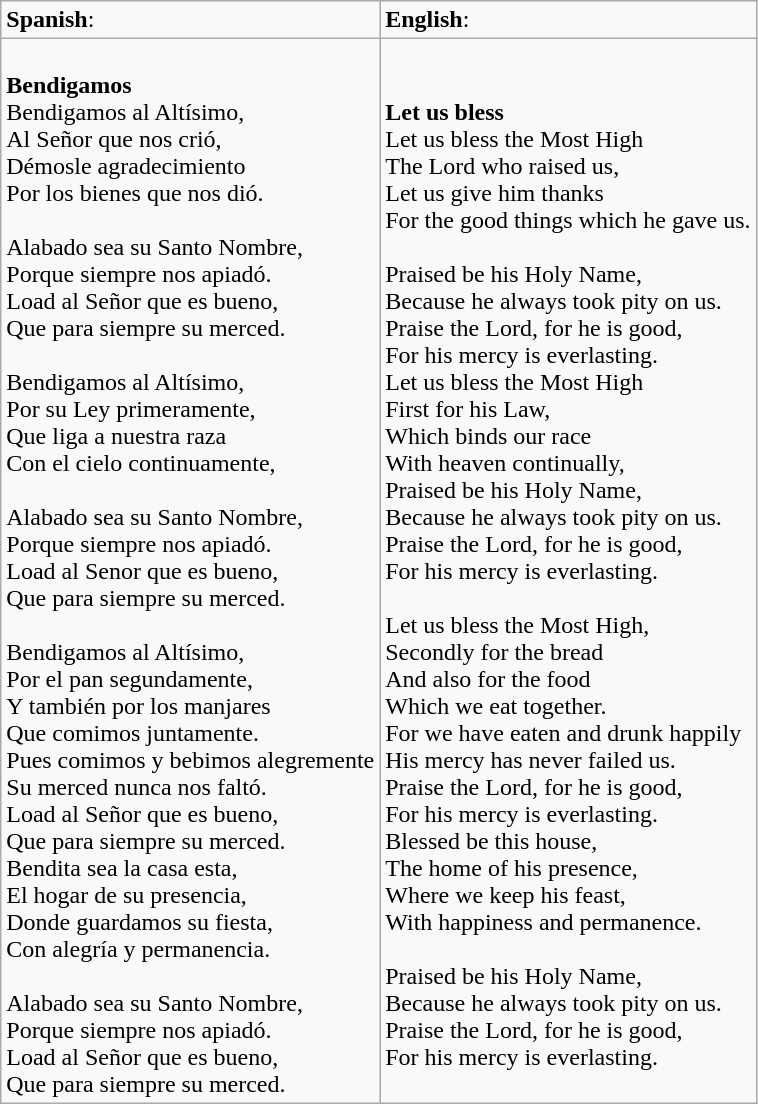<table class="wikitable">
<tr>
<td><strong>Spanish</strong>:</td>
<td><strong>English</strong>:</td>
</tr>
<tr>
<td><br><strong>Bendigamos</strong><br>Bendigamos al Altísimo,<br>
Al Señor que nos crió,<br>
Démosle agradecimiento<br>
Por los bienes que nos dió.<br><br>Alabado sea su Santo Nombre,<br>
Porque siempre nos apiadó.<br>
Load al Señor que es bueno,<br>
Que para siempre su merced.<br><br>Bendigamos al Altísimo,<br>
Por su Ley primeramente,<br>
Que liga a nuestra raza<br>
Con el cielo continuamente,<br><br>Alabado sea su Santo Nombre,<br>
Porque siempre nos apiadó.<br>
Load al Senor que es bueno,<br>
Que para siempre su merced.<br><br>Bendigamos al Altísimo,<br>
Por el pan segundamente,<br>
Y también por los manjares<br>
Que comimos juntamente.<br>Pues comimos y bebimos alegremente<br>
Su merced nunca nos faltó.<br>
Load al Señor que es bueno,<br>
Que para siempre su merced.<br>Bendita sea la casa esta,<br>
El hogar de su presencia,<br>
Donde guardamos su fiesta,<br>
Con alegría y permanencia.<br><br>Alabado sea su Santo Nombre,<br>
Porque siempre nos apiadó.<br>
Load al Señor que es bueno,<br>
Que para siempre su merced.</td>
<td><br><strong>Let us bless</strong><br>Let us bless the Most High<br>
The Lord who raised us,<br>
Let us give him thanks<br>
For the good things which he gave us. <br><br>Praised be his Holy Name,<br>
Because he always took pity on us.<br>
Praise the Lord, for he is good,<br>
For his mercy is everlasting.<br>Let us bless the Most High<br>
First for his Law,<br>
Which binds our race<br>
With heaven continually,<br>Praised be his Holy Name,<br>
Because he always took pity on us.<br>
Praise the Lord, for he is good,<br>
For his mercy is everlasting.<br><br>Let us bless the Most High,<br>
Secondly for the bread<br>
And also for the food<br>
Which we eat together.<br>For we have eaten and drunk happily<br>
His mercy has never failed us.<br>
Praise the Lord, for he is good,<br>
For his mercy is everlasting.<br>Blessed be this house,<br>
The home of his presence,<br>
Where we keep his feast,<br>
With happiness and permanence.<br><br>Praised be his Holy Name,<br>
Because he always took pity on us.<br>
Praise the Lord, for he is good,<br>
For his mercy is everlasting.</td>
</tr>
</table>
